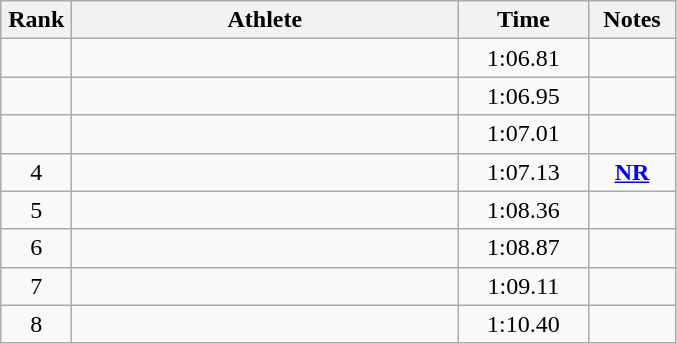<table class="wikitable" style="text-align:center">
<tr>
<th width=40>Rank</th>
<th width=250>Athlete</th>
<th width=80>Time</th>
<th width=50>Notes</th>
</tr>
<tr>
<td></td>
<td align=left></td>
<td>1:06.81</td>
<td></td>
</tr>
<tr>
<td></td>
<td align=left></td>
<td>1:06.95</td>
<td></td>
</tr>
<tr>
<td></td>
<td align=left></td>
<td>1:07.01</td>
<td></td>
</tr>
<tr>
<td>4</td>
<td align=left></td>
<td>1:07.13</td>
<td><strong><a href='#'>NR</a></strong></td>
</tr>
<tr>
<td>5</td>
<td align=left></td>
<td>1:08.36</td>
<td></td>
</tr>
<tr>
<td>6</td>
<td align=left></td>
<td>1:08.87</td>
<td></td>
</tr>
<tr>
<td>7</td>
<td align=left></td>
<td>1:09.11</td>
<td></td>
</tr>
<tr>
<td>8</td>
<td align=left></td>
<td>1:10.40</td>
<td></td>
</tr>
</table>
